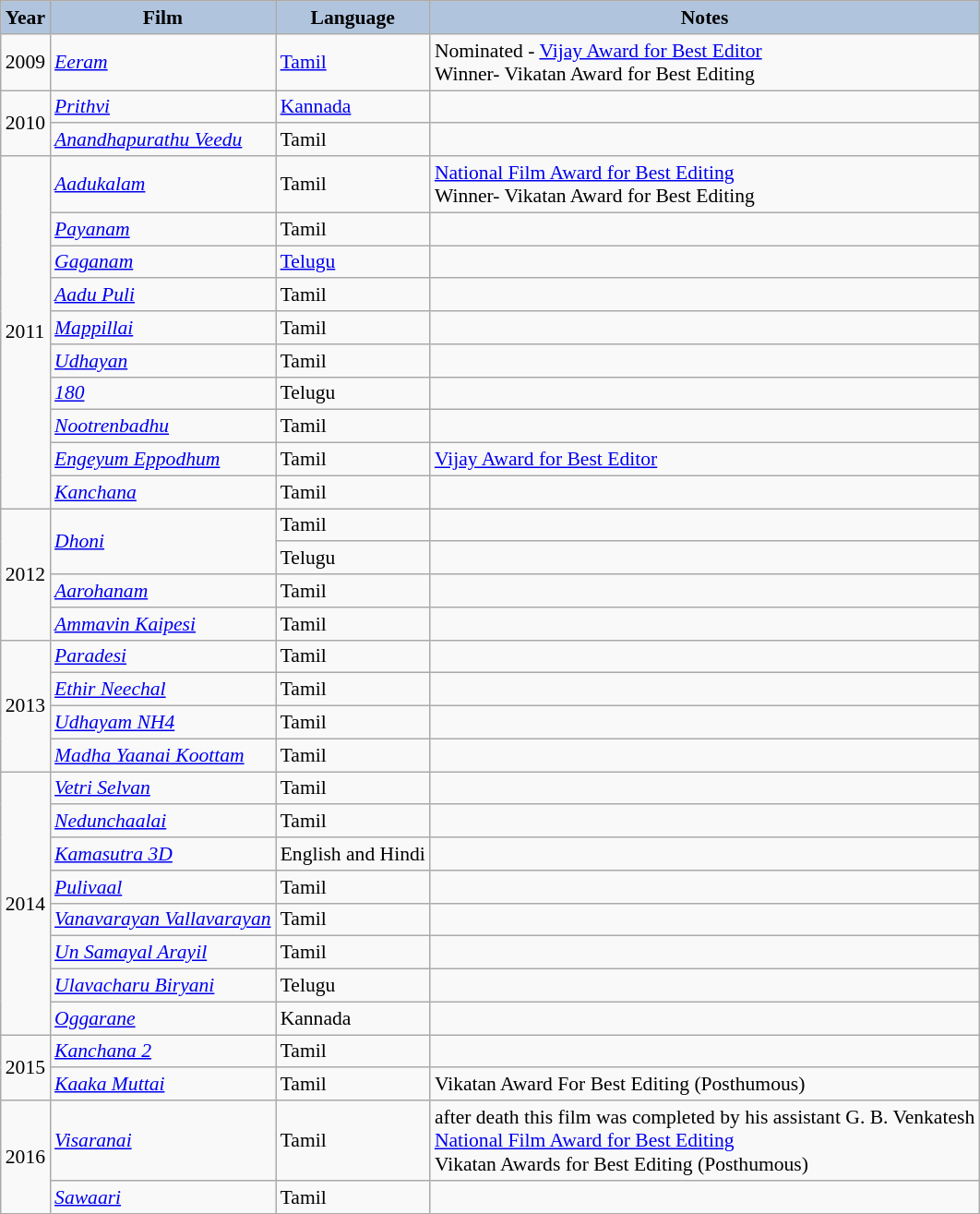<table class="wikitable" style="font-size:90%;">
<tr>
<th style="background:#B0C4DE;">Year</th>
<th style="background:#B0C4DE;">Film</th>
<th style="background:#B0C4DE;">Language</th>
<th style="background:#B0C4DE;">Notes</th>
</tr>
<tr>
<td rowspan="1">2009</td>
<td><em><a href='#'>Eeram</a></em></td>
<td><a href='#'>Tamil</a></td>
<td>Nominated - <a href='#'>Vijay Award for Best Editor</a><br>Winner- Vikatan Award for Best Editing</td>
</tr>
<tr>
<td rowspan="2">2010</td>
<td><em><a href='#'>Prithvi</a></em></td>
<td><a href='#'>Kannada</a></td>
<td></td>
</tr>
<tr>
<td><em><a href='#'>Anandhapurathu Veedu</a></em></td>
<td>Tamil</td>
<td></td>
</tr>
<tr>
<td rowspan="10">2011</td>
<td><em><a href='#'>Aadukalam</a></em></td>
<td>Tamil</td>
<td><a href='#'>National Film Award for Best Editing</a><br>Winner- Vikatan Award for Best Editing</td>
</tr>
<tr>
<td><em><a href='#'>Payanam</a></em></td>
<td>Tamil</td>
<td></td>
</tr>
<tr>
<td><em><a href='#'>Gaganam</a></em></td>
<td><a href='#'>Telugu</a></td>
<td></td>
</tr>
<tr>
<td><em><a href='#'>Aadu Puli</a></em></td>
<td>Tamil</td>
<td></td>
</tr>
<tr>
<td><em><a href='#'>Mappillai</a></em></td>
<td>Tamil</td>
<td></td>
</tr>
<tr>
<td><em><a href='#'>Udhayan</a></em></td>
<td>Tamil</td>
<td></td>
</tr>
<tr>
<td><em><a href='#'>180</a></em></td>
<td>Telugu</td>
<td></td>
</tr>
<tr>
<td><em><a href='#'>Nootrenbadhu</a></em></td>
<td>Tamil</td>
<td></td>
</tr>
<tr>
<td><em><a href='#'>Engeyum Eppodhum</a></em></td>
<td>Tamil</td>
<td><a href='#'>Vijay Award for Best Editor</a></td>
</tr>
<tr>
<td><em><a href='#'>Kanchana</a></em></td>
<td>Tamil</td>
<td></td>
</tr>
<tr>
<td rowspan="4">2012</td>
<td rowspan="2"><em><a href='#'>Dhoni</a></em></td>
<td>Tamil</td>
<td></td>
</tr>
<tr>
<td>Telugu</td>
<td></td>
</tr>
<tr>
<td><em><a href='#'>Aarohanam</a></em></td>
<td>Tamil</td>
<td></td>
</tr>
<tr>
<td><em><a href='#'>Ammavin Kaipesi</a></em></td>
<td>Tamil</td>
<td></td>
</tr>
<tr>
<td rowspan="4">2013</td>
<td><em><a href='#'>Paradesi</a></em></td>
<td>Tamil</td>
<td></td>
</tr>
<tr>
<td><em><a href='#'>Ethir Neechal</a></em></td>
<td>Tamil</td>
<td></td>
</tr>
<tr>
<td><em><a href='#'>Udhayam NH4</a></em></td>
<td>Tamil</td>
<td></td>
</tr>
<tr>
<td><em><a href='#'>Madha Yaanai Koottam</a></em></td>
<td>Tamil</td>
<td></td>
</tr>
<tr>
<td rowspan="8">2014</td>
<td><em><a href='#'>Vetri Selvan</a></em></td>
<td>Tamil</td>
<td></td>
</tr>
<tr>
<td><em><a href='#'>Nedunchaalai</a></em></td>
<td>Tamil</td>
<td></td>
</tr>
<tr>
<td><em><a href='#'>Kamasutra 3D</a></em></td>
<td>English and Hindi</td>
<td></td>
</tr>
<tr>
<td><em><a href='#'>Pulivaal</a></em></td>
<td>Tamil</td>
<td></td>
</tr>
<tr>
<td><em><a href='#'>Vanavarayan Vallavarayan</a></em></td>
<td>Tamil</td>
<td></td>
</tr>
<tr>
<td><em><a href='#'>Un Samayal Arayil</a></em></td>
<td>Tamil</td>
<td></td>
</tr>
<tr>
<td><em><a href='#'>Ulavacharu Biryani</a></em></td>
<td>Telugu</td>
<td></td>
</tr>
<tr>
<td><em><a href='#'>Oggarane</a></em></td>
<td>Kannada</td>
<td></td>
</tr>
<tr>
<td rowspan="2">2015</td>
<td><em><a href='#'>Kanchana 2</a></em></td>
<td>Tamil</td>
<td></td>
</tr>
<tr>
<td><em><a href='#'>Kaaka Muttai</a></em></td>
<td>Tamil</td>
<td>Vikatan Award For Best Editing (Posthumous)</td>
</tr>
<tr>
<td rowspan="2">2016</td>
<td><em><a href='#'>Visaranai</a></em></td>
<td>Tamil</td>
<td>after death this film was completed by his assistant G. B. Venkatesh<br><a href='#'>National Film Award for Best Editing</a><br>Vikatan Awards for Best Editing (Posthumous)</td>
</tr>
<tr>
<td><em><a href='#'>Sawaari</a></em></td>
<td>Tamil</td>
<td></td>
</tr>
</table>
